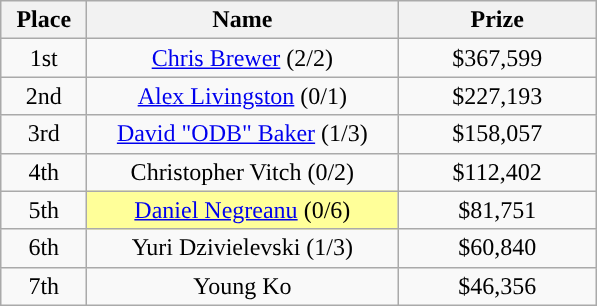<table class="wikitable">
<tr>
<th width="50">Place</th>
<th width="200">Name</th>
<th width="125">Prize</th>
</tr>
<tr>
<td align = "center">1st</td>
<td align = "center"> <a href='#'>Chris Brewer</a> (2/2)</td>
<td align = "center">$367,599</td>
</tr>
<tr>
<td align = "center">2nd</td>
<td align = "center"> <a href='#'>Alex Livingston</a> (0/1)</td>
<td align = "center">$227,193</td>
</tr>
<tr>
<td align = "center">3rd</td>
<td align = "center"> <a href='#'>David "ODB" Baker</a> (1/3)</td>
<td align = "center">$158,057</td>
</tr>
<tr>
<td align = "center">4th</td>
<td align = "center"> Christopher Vitch (0/2)</td>
<td align = "center">$112,402</td>
</tr>
<tr>
<td align = "center">5th</td>
<td align="center" style="background-color:#FFFF99;"> <a href='#'>Daniel Negreanu</a> (0/6)</td>
<td align = "center">$81,751</td>
</tr>
<tr>
<td align = "center">6th</td>
<td align = "center"> Yuri Dzivielevski (1/3)</td>
<td align = "center">$60,840</td>
</tr>
<tr>
<td align = "center">7th</td>
<td align = "center"> Young Ko</td>
<td align = "center">$46,356</td>
</tr>
</table>
